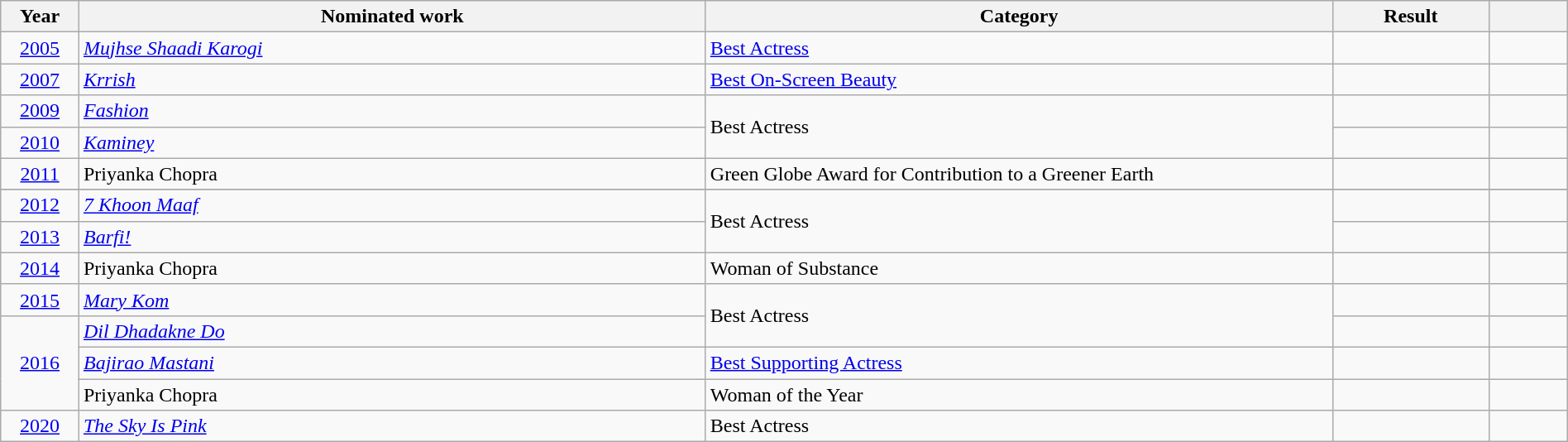<table class="wikitable sortable" width=100%>
<tr>
<th width=5%>Year</th>
<th width=40%>Nominated work</th>
<th width=40%>Category</th>
<th width=10%>Result</th>
<th width=5%></th>
</tr>
<tr>
<td style="text-align:center;"><a href='#'>2005</a></td>
<td style="text-align:left;"><em><a href='#'>Mujhse Shaadi Karogi</a></em></td>
<td><a href='#'>Best Actress</a></td>
<td></td>
<td style="text-align:center;"></td>
</tr>
<tr>
<td style="text-align:center;"><a href='#'>2007</a></td>
<td style="text-align:left;"><em><a href='#'>Krrish</a></em></td>
<td><a href='#'>Best On-Screen Beauty</a></td>
<td></td>
<td style="text-align:center;"></td>
</tr>
<tr>
<td style="text-align:center;"><a href='#'>2009</a></td>
<td style="text-align:left;"><em><a href='#'>Fashion</a></em></td>
<td rowspan="2">Best Actress</td>
<td></td>
<td style="text-align:center;"></td>
</tr>
<tr>
<td style="text-align:center;"><a href='#'>2010</a></td>
<td style="text-align:left;"><em><a href='#'>Kaminey</a></em></td>
<td></td>
<td style="text-align:center;"></td>
</tr>
<tr>
<td style="text-align:center;"><a href='#'>2011</a></td>
<td style="text-align:left;">Priyanka Chopra</td>
<td>Green Globe Award for Contribution to a Greener Earth</td>
<td></td>
<td style="text-align:center;"></td>
</tr>
<tr>
</tr>
<tr>
<td style="text-align:center;"><a href='#'>2012</a></td>
<td style="text-align:left;"><em><a href='#'>7 Khoon Maaf</a></em></td>
<td rowspan="2">Best Actress</td>
<td></td>
<td style="text-align:center;"></td>
</tr>
<tr>
<td style="text-align:center;"><a href='#'>2013</a></td>
<td style="text-align:left"><em><a href='#'>Barfi!</a></em></td>
<td></td>
<td style="text-align:center;"></td>
</tr>
<tr>
<td style="text-align:center;"><a href='#'>2014</a></td>
<td style="text-align:left">Priyanka Chopra</td>
<td>Woman of Substance</td>
<td></td>
<td style="text-align:center;"></td>
</tr>
<tr>
<td style="text-align:center;"><a href='#'>2015</a></td>
<td style="text-align:left"><em><a href='#'>Mary Kom</a></em></td>
<td rowspan="2">Best Actress</td>
<td></td>
<td style="text-align:center;"></td>
</tr>
<tr>
<td rowspan="3" style="text-align:center;"><a href='#'>2016</a></td>
<td style="text-align:left"><em><a href='#'>Dil Dhadakne Do</a></em></td>
<td></td>
<td style="text-align:center;"></td>
</tr>
<tr>
<td style="text-align:left"><em><a href='#'>Bajirao Mastani</a></em></td>
<td><a href='#'>Best Supporting Actress</a></td>
<td></td>
<td style="text-align:center;"></td>
</tr>
<tr>
<td style="text-align:left">Priyanka Chopra</td>
<td>Woman of the Year</td>
<td></td>
<td style="text-align:center;"></td>
</tr>
<tr>
<td rowspan="" style="text-align:center;"><a href='#'>2020</a></td>
<td rowspan="" style="text-align:left;"><em><a href='#'>The Sky Is Pink</a></em></td>
<td>Best Actress</td>
<td></td>
<td style="text-align:center;"></td>
</tr>
</table>
